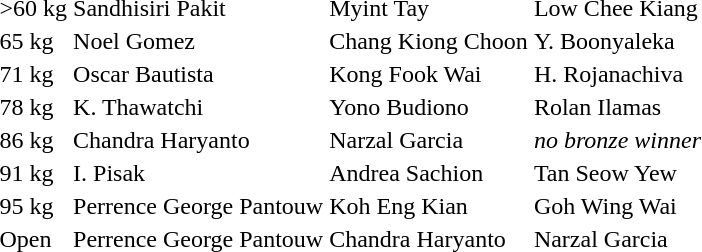<table>
<tr>
<td>>60 kg</td>
<td> Sandhisiri Pakit</td>
<td> Myint Tay</td>
<td> Low Chee Kiang</td>
</tr>
<tr>
<td>65 kg</td>
<td> Noel Gomez</td>
<td> Chang Kiong Choon</td>
<td> Y.  Boonyaleka</td>
</tr>
<tr>
<td>71 kg</td>
<td> Oscar Bautista</td>
<td> Kong Fook Wai</td>
<td> H. Rojanachiva</td>
</tr>
<tr>
<td>78 kg</td>
<td> K. Thawatchi</td>
<td> Yono Budiono</td>
<td> Rolan Ilamas</td>
</tr>
<tr>
<td>86 kg</td>
<td> Chandra Haryanto</td>
<td> Narzal Garcia</td>
<td><em>no bronze winner</em></td>
</tr>
<tr>
<td>91 kg</td>
<td> I. Pisak</td>
<td> Andrea Sachion</td>
<td> Tan Seow Yew</td>
</tr>
<tr>
<td>95 kg</td>
<td> Perrence George Pantouw</td>
<td> Koh Eng Kian</td>
<td> Goh Wing Wai</td>
</tr>
<tr>
<td>Open</td>
<td> Perrence George Pantouw</td>
<td> Chandra Haryanto</td>
<td> Narzal Garcia</td>
</tr>
</table>
